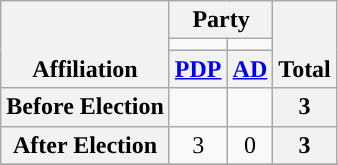<table class=wikitable style="text-align:center">
<tr style="vertical-align:bottom;">
<th rowspan=3>Affiliation</th>
<th colspan=2>Party</th>
<th rowspan=3>Total</th>
</tr>
<tr>
<td style="background-color:"></td>
<td style="background-color:"></td>
</tr>
<tr>
<th><a href='#'>PDP</a></th>
<th><a href='#'>AD</a></th>
</tr>
<tr>
<th>Before Election</th>
<td></td>
<td></td>
<th>3</th>
</tr>
<tr>
<th>After Election</th>
<td>3</td>
<td>0</td>
<th>3</th>
</tr>
<tr>
</tr>
</table>
